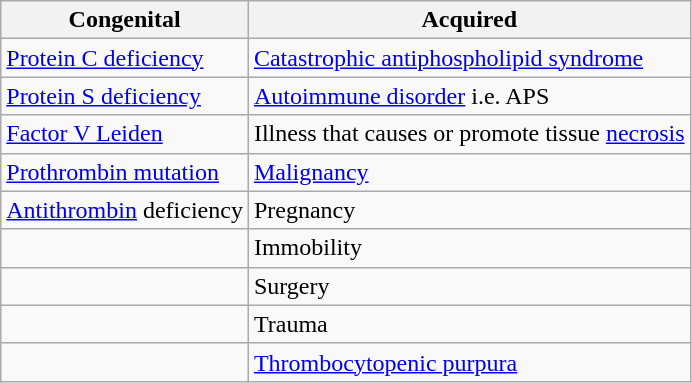<table class="wikitable">
<tr>
<th>Congenital</th>
<th>Acquired</th>
</tr>
<tr>
<td><a href='#'>Protein C deficiency</a></td>
<td><a href='#'>Catastrophic antiphospholipid syndrome</a></td>
</tr>
<tr>
<td><a href='#'>Protein S deficiency</a></td>
<td><a href='#'>Autoimmune disorder</a> i.e. APS</td>
</tr>
<tr>
<td><a href='#'>Factor V Leiden</a></td>
<td>Illness that causes or promote tissue <a href='#'>necrosis</a></td>
</tr>
<tr>
<td><a href='#'>Prothrombin mutation</a></td>
<td><a href='#'>Malignancy</a></td>
</tr>
<tr>
<td><a href='#'>Antithrombin</a> deficiency</td>
<td>Pregnancy</td>
</tr>
<tr>
<td></td>
<td>Immobility</td>
</tr>
<tr>
<td></td>
<td>Surgery</td>
</tr>
<tr>
<td></td>
<td>Trauma</td>
</tr>
<tr>
<td></td>
<td><a href='#'>Thrombocytopenic purpura</a></td>
</tr>
</table>
